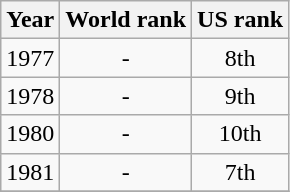<table class=wikitable>
<tr>
<th>Year</th>
<th>World rank</th>
<th>US rank</th>
</tr>
<tr>
<td>1977</td>
<td align="center">-</td>
<td align="center">8th</td>
</tr>
<tr>
<td>1978</td>
<td align="center">-</td>
<td align="center">9th</td>
</tr>
<tr>
<td>1980</td>
<td align="center">-</td>
<td align="center">10th</td>
</tr>
<tr>
<td>1981</td>
<td align="center">-</td>
<td align="center">7th</td>
</tr>
<tr>
</tr>
</table>
